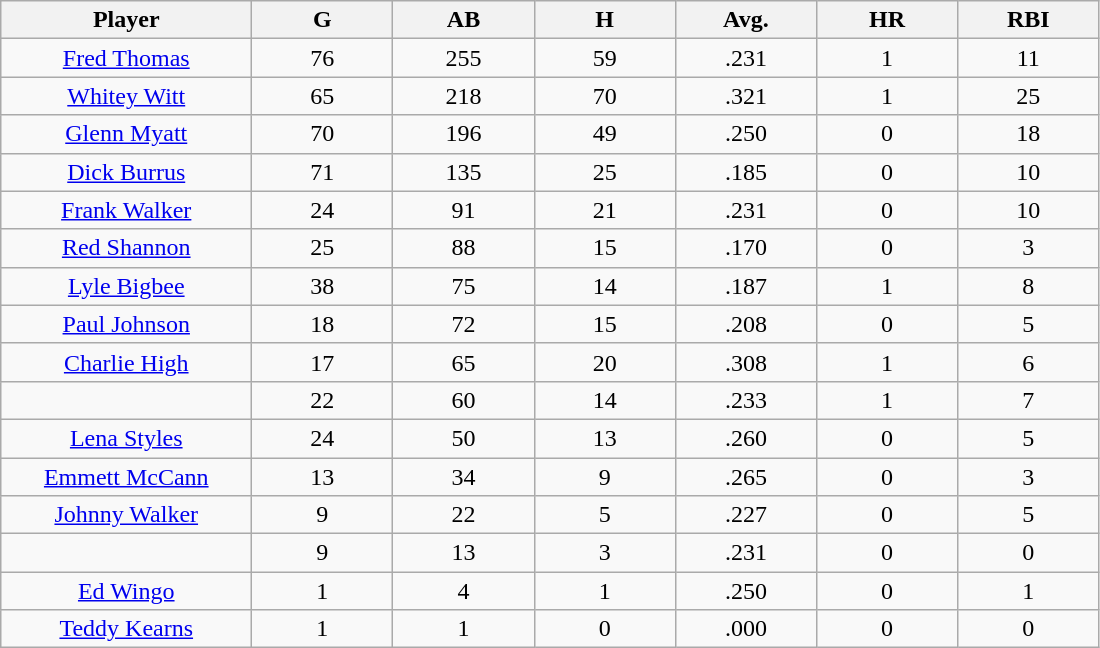<table class="wikitable sortable">
<tr>
<th bgcolor="#DDDDFF" width="16%">Player</th>
<th bgcolor="#DDDDFF" width="9%">G</th>
<th bgcolor="#DDDDFF" width="9%">AB</th>
<th bgcolor="#DDDDFF" width="9%">H</th>
<th bgcolor="#DDDDFF" width="9%">Avg.</th>
<th bgcolor="#DDDDFF" width="9%">HR</th>
<th bgcolor="#DDDDFF" width="9%">RBI</th>
</tr>
<tr align="center">
<td><a href='#'>Fred Thomas</a></td>
<td>76</td>
<td>255</td>
<td>59</td>
<td>.231</td>
<td>1</td>
<td>11</td>
</tr>
<tr align=center>
<td><a href='#'>Whitey Witt</a></td>
<td>65</td>
<td>218</td>
<td>70</td>
<td>.321</td>
<td>1</td>
<td>25</td>
</tr>
<tr align=center>
<td><a href='#'>Glenn Myatt</a></td>
<td>70</td>
<td>196</td>
<td>49</td>
<td>.250</td>
<td>0</td>
<td>18</td>
</tr>
<tr align=center>
<td><a href='#'>Dick Burrus</a></td>
<td>71</td>
<td>135</td>
<td>25</td>
<td>.185</td>
<td>0</td>
<td>10</td>
</tr>
<tr align=center>
<td><a href='#'>Frank Walker</a></td>
<td>24</td>
<td>91</td>
<td>21</td>
<td>.231</td>
<td>0</td>
<td>10</td>
</tr>
<tr align=center>
<td><a href='#'>Red Shannon</a></td>
<td>25</td>
<td>88</td>
<td>15</td>
<td>.170</td>
<td>0</td>
<td>3</td>
</tr>
<tr align=center>
<td><a href='#'>Lyle Bigbee</a></td>
<td>38</td>
<td>75</td>
<td>14</td>
<td>.187</td>
<td>1</td>
<td>8</td>
</tr>
<tr align=center>
<td><a href='#'>Paul Johnson</a></td>
<td>18</td>
<td>72</td>
<td>15</td>
<td>.208</td>
<td>0</td>
<td>5</td>
</tr>
<tr align=center>
<td><a href='#'>Charlie High</a></td>
<td>17</td>
<td>65</td>
<td>20</td>
<td>.308</td>
<td>1</td>
<td>6</td>
</tr>
<tr align=center>
<td></td>
<td>22</td>
<td>60</td>
<td>14</td>
<td>.233</td>
<td>1</td>
<td>7</td>
</tr>
<tr align="center">
<td><a href='#'>Lena Styles</a></td>
<td>24</td>
<td>50</td>
<td>13</td>
<td>.260</td>
<td>0</td>
<td>5</td>
</tr>
<tr align=center>
<td><a href='#'>Emmett McCann</a></td>
<td>13</td>
<td>34</td>
<td>9</td>
<td>.265</td>
<td>0</td>
<td>3</td>
</tr>
<tr align=center>
<td><a href='#'>Johnny Walker</a></td>
<td>9</td>
<td>22</td>
<td>5</td>
<td>.227</td>
<td>0</td>
<td>5</td>
</tr>
<tr align=center>
<td></td>
<td>9</td>
<td>13</td>
<td>3</td>
<td>.231</td>
<td>0</td>
<td>0</td>
</tr>
<tr align="center">
<td><a href='#'>Ed Wingo</a></td>
<td>1</td>
<td>4</td>
<td>1</td>
<td>.250</td>
<td>0</td>
<td>1</td>
</tr>
<tr align=center>
<td><a href='#'>Teddy Kearns</a></td>
<td>1</td>
<td>1</td>
<td>0</td>
<td>.000</td>
<td>0</td>
<td>0</td>
</tr>
</table>
